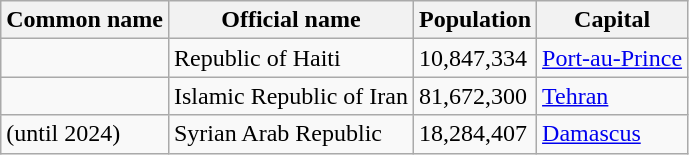<table class="wikitable sortable">
<tr>
<th>Common name</th>
<th>Official name</th>
<th>Population</th>
<th>Capital</th>
</tr>
<tr>
<td></td>
<td>Republic of Haiti</td>
<td>10,847,334</td>
<td><a href='#'>Port-au-Prince</a></td>
</tr>
<tr>
<td></td>
<td>Islamic Republic of Iran</td>
<td>81,672,300</td>
<td><a href='#'>Tehran</a></td>
</tr>
<tr>
<td> (until 2024)</td>
<td>Syrian Arab Republic</td>
<td>18,284,407</td>
<td><a href='#'>Damascus</a></td>
</tr>
</table>
